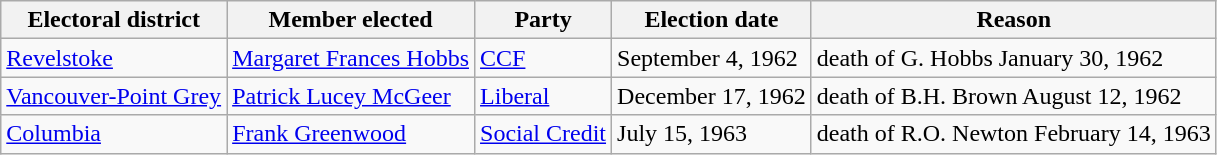<table class="wikitable sortable">
<tr>
<th>Electoral district</th>
<th>Member elected</th>
<th>Party</th>
<th>Election date</th>
<th>Reason</th>
</tr>
<tr>
<td><a href='#'>Revelstoke</a></td>
<td><a href='#'>Margaret Frances Hobbs</a></td>
<td><a href='#'>CCF</a></td>
<td>September 4, 1962</td>
<td>death of G. Hobbs January 30, 1962</td>
</tr>
<tr>
<td><a href='#'>Vancouver-Point Grey</a></td>
<td><a href='#'>Patrick Lucey McGeer</a></td>
<td><a href='#'>Liberal</a></td>
<td>December 17, 1962</td>
<td>death of B.H. Brown August 12, 1962</td>
</tr>
<tr>
<td><a href='#'>Columbia</a></td>
<td><a href='#'>Frank Greenwood</a></td>
<td><a href='#'>Social Credit</a></td>
<td>July 15, 1963</td>
<td>death of R.O. Newton February 14, 1963</td>
</tr>
</table>
